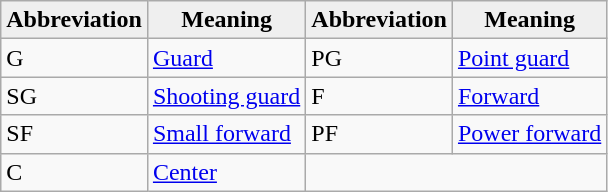<table class="wikitable">
<tr bgcolor="#efefef">
<td><strong>Abbreviation</strong></td>
<td align=center><strong>Meaning</strong></td>
<td align=center><strong>Abbreviation</strong></td>
<td align=center><strong>Meaning</strong></td>
</tr>
<tr>
<td>G</td>
<td><a href='#'>Guard</a></td>
<td>PG</td>
<td><a href='#'>Point guard</a></td>
</tr>
<tr>
<td>SG</td>
<td><a href='#'>Shooting guard</a></td>
<td>F</td>
<td><a href='#'>Forward</a></td>
</tr>
<tr>
<td>SF</td>
<td><a href='#'>Small forward</a></td>
<td>PF</td>
<td><a href='#'>Power forward</a></td>
</tr>
<tr>
<td>C</td>
<td><a href='#'>Center</a></td>
</tr>
</table>
